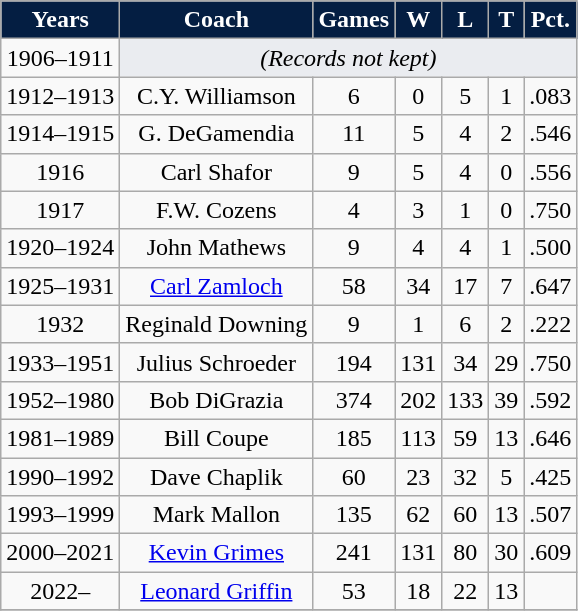<table class="wikitable" style="text-align:center">
<tr>
<th style="background:#041E42; color:White;">Years</th>
<th style="background:#041E42; color:White;">Coach</th>
<th style="background:#041E42; color:White;">Games</th>
<th style="background:#041E42; color:White;">W</th>
<th style="background:#041E42; color:White;">L</th>
<th style="background:#041E42; color:White;">T</th>
<th style="background:#041E42; color:White;">Pct.</th>
</tr>
<tr>
<td>1906–1911</td>
<td colspan="6" style= background:#EAECF0><em>(Records not kept)</em></td>
</tr>
<tr>
<td>1912–1913</td>
<td>C.Y. Williamson</td>
<td>6</td>
<td>0</td>
<td>5</td>
<td>1</td>
<td>.083</td>
</tr>
<tr>
<td>1914–1915</td>
<td>G. DeGamendia</td>
<td>11</td>
<td>5</td>
<td>4</td>
<td>2</td>
<td>.546</td>
</tr>
<tr>
<td>1916</td>
<td>Carl Shafor</td>
<td>9</td>
<td>5</td>
<td>4</td>
<td>0</td>
<td>.556</td>
</tr>
<tr>
<td>1917</td>
<td>F.W. Cozens</td>
<td>4</td>
<td>3</td>
<td>1</td>
<td>0</td>
<td>.750</td>
</tr>
<tr>
<td>1920–1924</td>
<td>John Mathews</td>
<td>9</td>
<td>4</td>
<td>4</td>
<td>1</td>
<td>.500</td>
</tr>
<tr>
<td>1925–1931</td>
<td><a href='#'>Carl Zamloch</a></td>
<td>58</td>
<td>34</td>
<td>17</td>
<td>7</td>
<td>.647</td>
</tr>
<tr>
<td>1932</td>
<td>Reginald Downing</td>
<td>9</td>
<td>1</td>
<td>6</td>
<td>2</td>
<td>.222</td>
</tr>
<tr>
<td>1933–1951</td>
<td>Julius Schroeder</td>
<td>194</td>
<td>131</td>
<td>34</td>
<td>29</td>
<td>.750</td>
</tr>
<tr>
<td>1952–1980</td>
<td>Bob DiGrazia</td>
<td>374</td>
<td>202</td>
<td>133</td>
<td>39</td>
<td>.592</td>
</tr>
<tr>
<td>1981–1989</td>
<td>Bill Coupe</td>
<td>185</td>
<td>113</td>
<td>59</td>
<td>13</td>
<td>.646</td>
</tr>
<tr>
<td>1990–1992</td>
<td>Dave Chaplik</td>
<td>60</td>
<td>23</td>
<td>32</td>
<td>5</td>
<td>.425</td>
</tr>
<tr>
<td>1993–1999</td>
<td>Mark Mallon</td>
<td>135</td>
<td>62</td>
<td>60</td>
<td>13</td>
<td>.507</td>
</tr>
<tr>
<td>2000–2021</td>
<td><a href='#'>Kevin Grimes</a></td>
<td>241</td>
<td>131</td>
<td>80</td>
<td>30</td>
<td>.609</td>
</tr>
<tr>
<td>2022–</td>
<td><a href='#'>Leonard Griffin</a></td>
<td>53</td>
<td>18</td>
<td>22</td>
<td>13</td>
<td></td>
</tr>
<tr>
</tr>
</table>
